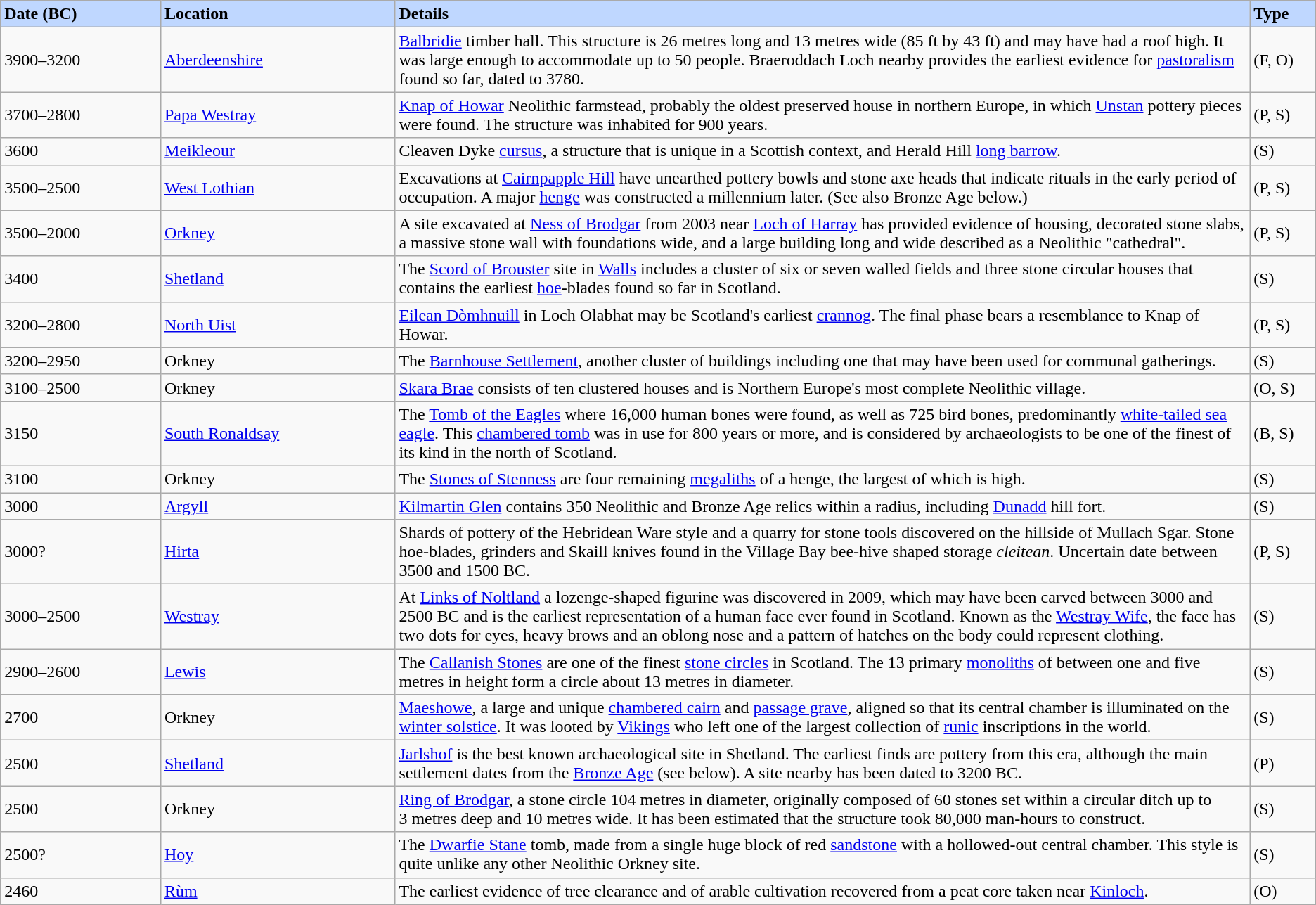<table class="wikitable sortable align=left">
<tr>
<td bgcolor="#BFD7FF"><strong>Date (BC)</strong></td>
<td bgcolor="#BFD7FF"><strong>Location</strong></td>
<td class="unsortable" width="65%" bgcolor="#BFD7FF"><strong>Details</strong></td>
<td width="5%" bgcolor="#BFD7FF"><strong>Type</strong></td>
</tr>
<tr>
<td>3900–3200</td>
<td><a href='#'>Aberdeenshire</a></td>
<td><a href='#'>Balbridie</a> timber hall. This structure is 26 metres long and 13 metres wide (85 ft by 43 ft) and may have had a roof  high. It was large enough to accommodate up to 50 people. Braeroddach Loch nearby provides the earliest evidence for <a href='#'>pastoralism</a> found so far, dated to 3780.</td>
<td>(F, O)</td>
</tr>
<tr>
<td>3700–2800</td>
<td><a href='#'>Papa Westray</a></td>
<td><a href='#'>Knap of Howar</a> Neolithic farmstead, probably the oldest preserved house in northern Europe, in which <a href='#'>Unstan</a> pottery pieces were found. The structure was inhabited for 900 years.</td>
<td>(P, S)</td>
</tr>
<tr>
<td>3600</td>
<td><a href='#'>Meikleour</a></td>
<td>Cleaven Dyke <a href='#'>cursus</a>, a structure that is unique in a Scottish context, and Herald Hill <a href='#'>long barrow</a>.</td>
<td>(S)</td>
</tr>
<tr>
<td>3500–2500</td>
<td><a href='#'>West Lothian</a></td>
<td>Excavations at <a href='#'>Cairnpapple Hill</a> have unearthed pottery bowls and stone axe heads that indicate rituals in the early period of occupation. A major <a href='#'>henge</a> was constructed a millennium later. (See also Bronze Age below.)</td>
<td>(P, S)</td>
</tr>
<tr>
<td>3500–2000</td>
<td><a href='#'>Orkney</a></td>
<td>A site excavated at <a href='#'>Ness of Brodgar</a> from 2003 near <a href='#'>Loch of Harray</a> has provided evidence of housing, decorated stone slabs, a massive stone wall with foundations  wide, and a large building  long and  wide described as a Neolithic "cathedral".</td>
<td>(P, S)</td>
</tr>
<tr>
<td>3400</td>
<td><a href='#'>Shetland</a></td>
<td>The <a href='#'>Scord of Brouster</a> site in <a href='#'>Walls</a> includes a cluster of six or seven walled fields and three stone circular houses that contains the earliest <a href='#'>hoe</a>-blades found so far in Scotland.</td>
<td>(S)</td>
</tr>
<tr>
<td>3200–2800</td>
<td><a href='#'>North Uist</a></td>
<td><a href='#'>Eilean Dòmhnuill</a> in Loch Olabhat may be Scotland's earliest <a href='#'>crannog</a>. The final phase bears a resemblance to Knap of Howar.</td>
<td>(P, S)</td>
</tr>
<tr>
<td>3200–2950</td>
<td>Orkney</td>
<td>The <a href='#'>Barnhouse Settlement</a>, another cluster of buildings including one that may have been used for communal gatherings.</td>
<td>(S)</td>
</tr>
<tr>
<td>3100–2500</td>
<td>Orkney</td>
<td><a href='#'>Skara Brae</a> consists of ten clustered houses and is Northern Europe's most complete Neolithic village.</td>
<td>(O, S)</td>
</tr>
<tr>
<td>3150</td>
<td><a href='#'>South Ronaldsay</a></td>
<td>The <a href='#'>Tomb of the Eagles</a> where 16,000 human bones were found, as well as 725 bird bones, predominantly <a href='#'>white-tailed sea eagle</a>. This <a href='#'>chambered tomb</a> was in use for 800 years or more, and is considered by archaeologists to be one of the finest of its kind in the north of Scotland.</td>
<td>(B, S)</td>
</tr>
<tr>
<td>3100</td>
<td>Orkney</td>
<td>The <a href='#'>Stones of Stenness</a> are four remaining <a href='#'>megaliths</a> of a henge, the largest of which is  high.</td>
<td>(S)</td>
</tr>
<tr>
<td>3000</td>
<td><a href='#'>Argyll</a></td>
<td><a href='#'>Kilmartin Glen</a> contains 350 Neolithic and Bronze Age relics within a  radius, including <a href='#'>Dunadd</a> hill fort.</td>
<td>(S)</td>
</tr>
<tr>
<td>3000?</td>
<td><a href='#'>Hirta</a></td>
<td>Shards of pottery of the Hebridean Ware style and a quarry for stone tools discovered on the hillside of Mullach Sgar. Stone hoe-blades, grinders and Skaill knives found in the Village Bay bee-hive shaped storage <em>cleitean</em>. Uncertain date between 3500 and 1500 BC.</td>
<td>(P, S)</td>
</tr>
<tr>
<td>3000–2500</td>
<td><a href='#'>Westray</a></td>
<td>At <a href='#'>Links of Noltland</a> a lozenge-shaped figurine was discovered in 2009, which may have been carved between 3000 and 2500 BC and is the earliest representation of a human face ever found in Scotland. Known as the <a href='#'>Westray Wife</a>, the face has two dots for eyes, heavy brows and an oblong nose and a pattern of hatches on the body could represent clothing.</td>
<td>(S)</td>
</tr>
<tr>
<td>2900–2600</td>
<td><a href='#'>Lewis</a></td>
<td>The <a href='#'>Callanish Stones</a> are one of the finest <a href='#'>stone circles</a> in Scotland. The 13 primary <a href='#'>monoliths</a> of between one and five metres in height form a circle about 13 metres in diameter.</td>
<td>(S)</td>
</tr>
<tr>
<td>2700</td>
<td>Orkney</td>
<td><a href='#'>Maeshowe</a>, a large and unique <a href='#'>chambered cairn</a> and <a href='#'>passage grave</a>, aligned so that its central chamber is illuminated on the <a href='#'>winter solstice</a>. It was looted by <a href='#'>Vikings</a> who left one of the largest collection of <a href='#'>runic</a> inscriptions in the world.</td>
<td>(S)</td>
</tr>
<tr>
<td>2500</td>
<td><a href='#'>Shetland</a></td>
<td><a href='#'>Jarlshof</a> is the best known archaeological site in Shetland. The earliest finds are pottery from this era, although the main settlement dates from the <a href='#'>Bronze Age</a> (see below). A site nearby has been dated to 3200 BC.</td>
<td>(P)</td>
</tr>
<tr>
<td>2500</td>
<td>Orkney</td>
<td><a href='#'>Ring of Brodgar</a>, a stone circle 104 metres in diameter, originally composed of 60 stones set within a circular ditch up to 3 metres deep and 10 metres wide. It has been estimated that the structure took 80,000 man-hours to construct.</td>
<td>(S)</td>
</tr>
<tr>
<td>2500?</td>
<td><a href='#'>Hoy</a></td>
<td>The <a href='#'>Dwarfie Stane</a> tomb, made from a single huge block of red <a href='#'>sandstone</a> with a hollowed-out central chamber. This style is quite unlike any other Neolithic Orkney site.</td>
<td>(S)</td>
</tr>
<tr>
<td>2460</td>
<td><a href='#'>Rùm</a></td>
<td>The earliest evidence of tree clearance and of arable cultivation recovered from a peat core taken near <a href='#'>Kinloch</a>.</td>
<td>(O)</td>
</tr>
</table>
